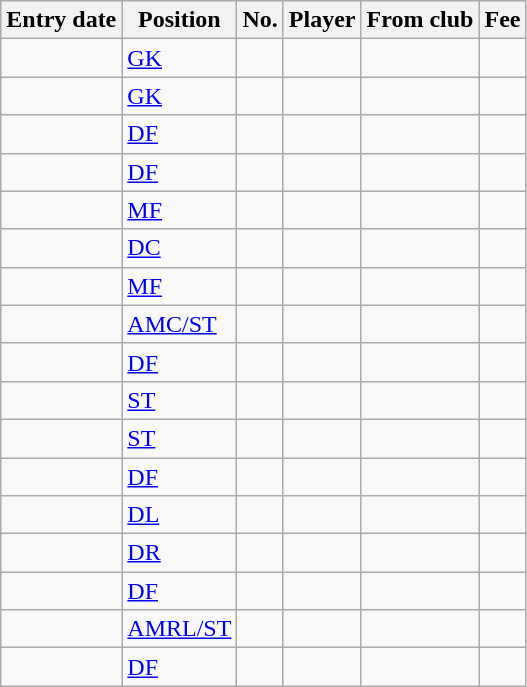<table class="wikitable sortable">
<tr>
<th>Entry date</th>
<th>Position</th>
<th>No.</th>
<th>Player</th>
<th>From club</th>
<th>Fee</th>
</tr>
<tr>
<td></td>
<td><a href='#'>GK</a></td>
<td></td>
<td></td>
<td></td>
<td></td>
</tr>
<tr>
<td></td>
<td><a href='#'>GK</a></td>
<td></td>
<td></td>
<td></td>
<td></td>
</tr>
<tr>
<td></td>
<td><a href='#'>DF</a></td>
<td></td>
<td></td>
<td></td>
<td></td>
</tr>
<tr>
<td></td>
<td><a href='#'>DF</a></td>
<td></td>
<td></td>
<td></td>
<td></td>
</tr>
<tr>
<td></td>
<td><a href='#'>MF</a></td>
<td></td>
<td></td>
<td></td>
<td></td>
</tr>
<tr>
<td></td>
<td><a href='#'>DC</a></td>
<td></td>
<td></td>
<td></td>
<td></td>
</tr>
<tr>
<td></td>
<td><a href='#'>MF</a></td>
<td></td>
<td></td>
<td></td>
<td></td>
</tr>
<tr>
<td></td>
<td><a href='#'>AMC/ST</a></td>
<td></td>
<td></td>
<td></td>
<td></td>
</tr>
<tr>
<td></td>
<td><a href='#'>DF</a></td>
<td></td>
<td></td>
<td></td>
<td></td>
</tr>
<tr>
<td></td>
<td><a href='#'>ST</a></td>
<td></td>
<td></td>
<td></td>
<td></td>
</tr>
<tr>
<td></td>
<td><a href='#'>ST</a></td>
<td></td>
<td></td>
<td></td>
<td></td>
</tr>
<tr>
<td></td>
<td><a href='#'>DF</a></td>
<td></td>
<td></td>
<td></td>
<td></td>
</tr>
<tr>
<td></td>
<td><a href='#'>DL</a></td>
<td></td>
<td></td>
<td></td>
<td></td>
</tr>
<tr>
<td></td>
<td><a href='#'>DR</a></td>
<td></td>
<td></td>
<td></td>
<td></td>
</tr>
<tr>
<td></td>
<td><a href='#'>DF</a></td>
<td></td>
<td></td>
<td></td>
<td></td>
</tr>
<tr>
<td></td>
<td><a href='#'>AMRL/ST</a></td>
<td></td>
<td></td>
<td></td>
<td></td>
</tr>
<tr>
<td></td>
<td><a href='#'>DF</a></td>
<td></td>
<td></td>
<td></td>
<td></td>
</tr>
</table>
